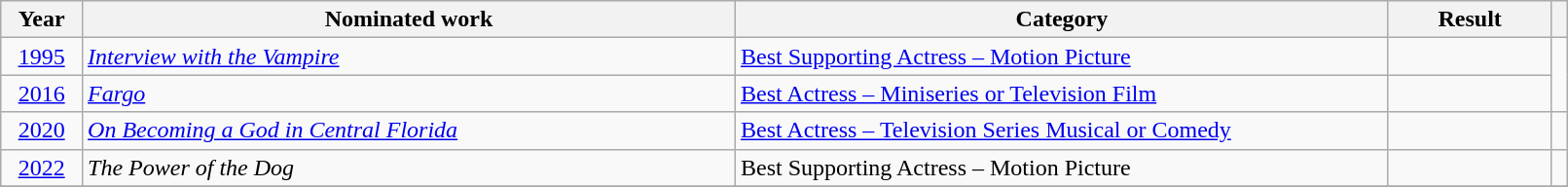<table class="wikitable" style="width:85%;">
<tr>
<th width=5%>Year</th>
<th style="width:40%;">Nominated work</th>
<th style="width:40%;">Category</th>
<th style="width:10%;">Result</th>
<th width=1%></th>
</tr>
<tr>
<td style="text-align:center;"><a href='#'>1995</a></td>
<td><em><a href='#'>Interview with the Vampire</a></em></td>
<td><a href='#'>Best Supporting Actress – Motion Picture</a></td>
<td></td>
<td rowspan=2 style="text-align:center;"></td>
</tr>
<tr>
<td style="text-align:center;"><a href='#'>2016</a></td>
<td><em><a href='#'>Fargo</a></em></td>
<td><a href='#'>Best Actress – Miniseries or Television Film</a></td>
<td></td>
</tr>
<tr>
<td style="text-align:center;"><a href='#'>2020</a></td>
<td><em><a href='#'>On Becoming a God in Central Florida</a></em></td>
<td><a href='#'>Best Actress – Television Series Musical or Comedy</a></td>
<td></td>
<td style="text-align:center;"></td>
</tr>
<tr>
<td style="text-align:center;"><a href='#'>2022</a></td>
<td><em>The Power of the Dog</em></td>
<td>Best Supporting Actress – Motion Picture</td>
<td></td>
<td style="text-align:center;"></td>
</tr>
<tr>
</tr>
</table>
